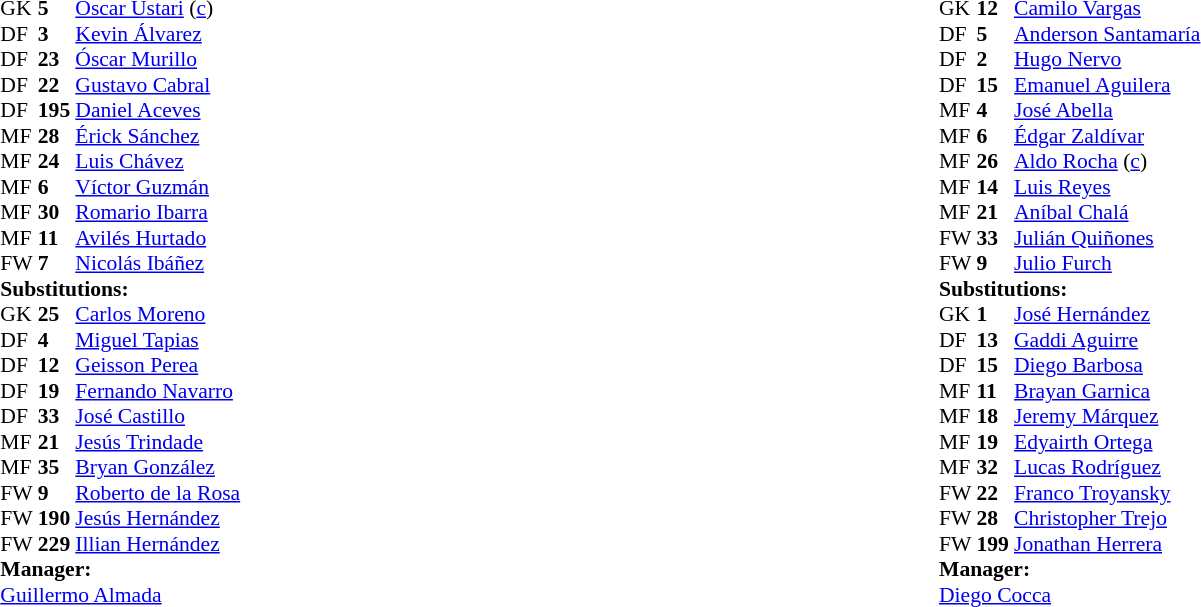<table width=100%>
<tr>
<td valign=top width=50%><br><table style="font-size:90%" cellspacing=0 cellpadding=0 align=center>
<tr>
<th width=25></th>
<th width=25></th>
</tr>
<tr>
<td>GK</td>
<td><strong>5</strong></td>
<td> <a href='#'>Oscar Ustari</a> (<a href='#'>c</a>)</td>
</tr>
<tr>
<td>DF</td>
<td><strong>3</strong></td>
<td> <a href='#'>Kevin Álvarez</a></td>
<td></td>
</tr>
<tr>
<td>DF</td>
<td><strong>23</strong></td>
<td> <a href='#'>Óscar Murillo</a></td>
</tr>
<tr>
<td>DF</td>
<td><strong>22</strong></td>
<td> <a href='#'>Gustavo Cabral</a></td>
</tr>
<tr>
<td>DF</td>
<td><strong>195</strong></td>
<td> <a href='#'>Daniel Aceves</a></td>
<td></td>
<td></td>
</tr>
<tr>
<td>MF</td>
<td><strong>28</strong></td>
<td> <a href='#'>Érick Sánchez</a></td>
<td></td>
<td></td>
</tr>
<tr>
<td>MF</td>
<td><strong>24</strong></td>
<td> <a href='#'>Luis Chávez</a></td>
<td></td>
</tr>
<tr>
<td>MF</td>
<td><strong>6</strong></td>
<td> <a href='#'>Víctor Guzmán</a></td>
</tr>
<tr>
<td>MF</td>
<td><strong>30</strong></td>
<td> <a href='#'>Romario Ibarra</a></td>
<td></td>
<td></td>
</tr>
<tr>
<td>MF</td>
<td><strong>11</strong></td>
<td> <a href='#'>Avilés Hurtado</a></td>
<td></td>
<td></td>
</tr>
<tr>
<td>FW</td>
<td><strong>7</strong></td>
<td> <a href='#'>Nicolás Ibáñez</a></td>
</tr>
<tr>
<td colspan=3><strong>Substitutions:</strong></td>
</tr>
<tr>
<td>GK</td>
<td><strong>25</strong></td>
<td> <a href='#'>Carlos Moreno</a></td>
</tr>
<tr>
<td>DF</td>
<td><strong>4</strong></td>
<td> <a href='#'>Miguel Tapias</a></td>
</tr>
<tr>
<td>DF</td>
<td><strong>12</strong></td>
<td> <a href='#'>Geisson Perea</a></td>
</tr>
<tr>
<td>DF</td>
<td><strong>19</strong></td>
<td> <a href='#'>Fernando Navarro</a></td>
<td></td>
<td></td>
</tr>
<tr>
<td>DF</td>
<td><strong>33</strong></td>
<td> <a href='#'>José Castillo</a></td>
</tr>
<tr>
<td>MF</td>
<td><strong>21</strong></td>
<td> <a href='#'>Jesús Trindade</a></td>
</tr>
<tr>
<td>MF</td>
<td><strong>35</strong></td>
<td> <a href='#'>Bryan González</a></td>
<td></td>
<td></td>
</tr>
<tr>
<td>FW</td>
<td><strong>9</strong></td>
<td> <a href='#'>Roberto de la Rosa</a></td>
<td></td>
<td></td>
</tr>
<tr>
<td>FW</td>
<td><strong>190</strong></td>
<td> <a href='#'>Jesús Hernández</a></td>
<td></td>
<td></td>
</tr>
<tr>
<td>FW</td>
<td><strong>229</strong></td>
<td> <a href='#'>Illian Hernández</a></td>
</tr>
<tr>
<td colspan=3><strong>Manager:</strong></td>
</tr>
<tr>
<td colspan=4> <a href='#'>Guillermo Almada</a></td>
</tr>
</table>
</td>
<td valign=top></td>
<td valign=top width=50%><br><table style="font-size:90%" cellspacing=0 cellpadding=0 align=center>
<tr>
<th width=25></th>
<th width=25></th>
</tr>
<tr>
<th width=25></th>
<th width=25></th>
</tr>
<tr>
<td>GK</td>
<td><strong>12</strong></td>
<td> <a href='#'>Camilo Vargas</a></td>
<td></td>
</tr>
<tr>
<td>DF</td>
<td><strong>5</strong></td>
<td> <a href='#'>Anderson Santamaría</a></td>
<td></td>
<td></td>
</tr>
<tr>
<td>DF</td>
<td><strong>2</strong></td>
<td> <a href='#'>Hugo Nervo</a></td>
</tr>
<tr>
<td>DF</td>
<td><strong>15</strong></td>
<td> <a href='#'>Emanuel Aguilera</a></td>
</tr>
<tr>
<td>MF</td>
<td><strong>4</strong></td>
<td> <a href='#'>José Abella</a></td>
</tr>
<tr>
<td>MF</td>
<td><strong>6</strong></td>
<td> <a href='#'>Édgar Zaldívar</a></td>
</tr>
<tr>
<td>MF</td>
<td><strong>26</strong></td>
<td> <a href='#'>Aldo Rocha</a> (<a href='#'>c</a>)</td>
<td></td>
</tr>
<tr>
<td>MF</td>
<td><strong>14</strong></td>
<td> <a href='#'>Luis Reyes</a></td>
<td></td>
</tr>
<tr>
<td>MF</td>
<td><strong>21</strong></td>
<td> <a href='#'>Aníbal Chalá</a></td>
<td></td>
</tr>
<tr>
<td>FW</td>
<td><strong>33</strong></td>
<td> <a href='#'>Julián Quiñones</a></td>
</tr>
<tr>
<td>FW</td>
<td><strong>9</strong></td>
<td> <a href='#'>Julio Furch</a></td>
<td></td>
<td></td>
</tr>
<tr>
<td colspan=3><strong>Substitutions:</strong></td>
</tr>
<tr>
<td>GK</td>
<td><strong>1</strong></td>
<td> <a href='#'>José Hernández</a></td>
</tr>
<tr>
<td>DF</td>
<td><strong>13</strong></td>
<td> <a href='#'>Gaddi Aguirre</a></td>
<td></td>
<td></td>
</tr>
<tr>
<td>DF</td>
<td><strong>15</strong></td>
<td> <a href='#'>Diego Barbosa</a></td>
<td></td>
<td></td>
</tr>
<tr>
<td>MF</td>
<td><strong>11</strong></td>
<td> <a href='#'>Brayan Garnica</a></td>
</tr>
<tr>
<td>MF</td>
<td><strong>18</strong></td>
<td> <a href='#'>Jeremy Márquez</a></td>
</tr>
<tr>
<td>MF</td>
<td><strong>19</strong></td>
<td> <a href='#'>Edyairth Ortega</a></td>
</tr>
<tr>
<td>MF</td>
<td><strong>32</strong></td>
<td> <a href='#'>Lucas Rodríguez</a></td>
</tr>
<tr>
<td>FW</td>
<td><strong>22</strong></td>
<td> <a href='#'>Franco Troyansky</a></td>
</tr>
<tr>
<td>FW</td>
<td><strong>28</strong></td>
<td> <a href='#'>Christopher Trejo</a></td>
</tr>
<tr>
<td>FW</td>
<td><strong>199</strong></td>
<td> <a href='#'>Jonathan Herrera</a></td>
</tr>
<tr>
<td colspan=3><strong>Manager:</strong></td>
</tr>
<tr>
<td colspan=4> <a href='#'>Diego Cocca</a></td>
</tr>
</table>
</td>
</tr>
</table>
